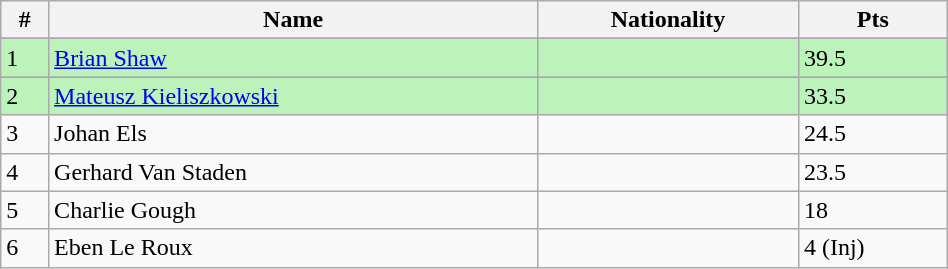<table class="wikitable" style="display: inline-table; width: 50%;">
<tr>
<th>#</th>
<th>Name</th>
<th>Nationality</th>
<th>Pts</th>
</tr>
<tr>
</tr>
<tr bgcolor=bbf3bb>
<td>1</td>
<td><a href='#'>Brian Shaw</a></td>
<td></td>
<td>39.5</td>
</tr>
<tr>
</tr>
<tr bgcolor=bbf3bb>
<td>2</td>
<td><a href='#'>Mateusz Kieliszkowski</a></td>
<td></td>
<td>33.5</td>
</tr>
<tr>
<td>3</td>
<td>Johan Els</td>
<td></td>
<td>24.5</td>
</tr>
<tr>
<td>4</td>
<td>Gerhard Van Staden</td>
<td></td>
<td>23.5</td>
</tr>
<tr>
<td>5</td>
<td>Charlie Gough</td>
<td></td>
<td>18</td>
</tr>
<tr>
<td>6</td>
<td>Eben Le Roux</td>
<td></td>
<td>4 (Inj)</td>
</tr>
</table>
